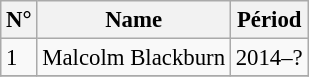<table class="wikitable" style="text-align:left;font-size:95%;" cellpadding="0">
<tr>
<th>N°</th>
<th>Name</th>
<th>Périod</th>
</tr>
<tr>
<td>1</td>
<td> Malcolm Blackburn</td>
<td>2014–?</td>
</tr>
<tr>
</tr>
</table>
